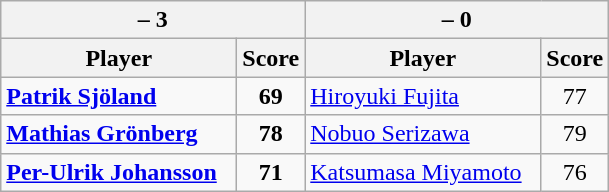<table class=wikitable>
<tr>
<th colspan=2> – 3</th>
<th colspan=2> – 0</th>
</tr>
<tr>
<th width=150>Player</th>
<th>Score</th>
<th width=150>Player</th>
<th>Score</th>
</tr>
<tr>
<td><strong><a href='#'>Patrik Sjöland</a></strong></td>
<td align=center><strong>69</strong></td>
<td><a href='#'>Hiroyuki Fujita</a></td>
<td align=center>77</td>
</tr>
<tr>
<td><strong><a href='#'>Mathias Grönberg</a></strong></td>
<td align=center><strong>78</strong></td>
<td><a href='#'>Nobuo Serizawa</a></td>
<td align=center>79</td>
</tr>
<tr>
<td><strong><a href='#'>Per-Ulrik Johansson</a></strong></td>
<td align=center><strong>71</strong></td>
<td><a href='#'>Katsumasa Miyamoto</a></td>
<td align=center>76</td>
</tr>
</table>
